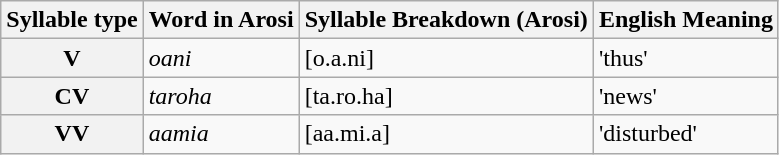<table class="wikitable">
<tr>
<th>Syllable type</th>
<th>Word in Arosi</th>
<th>Syllable Breakdown (Arosi)</th>
<th>English Meaning</th>
</tr>
<tr>
<th>V</th>
<td><em>oani</em></td>
<td>[o.a.ni]</td>
<td>'thus'</td>
</tr>
<tr>
<th>CV</th>
<td><em>taroha</em></td>
<td>[ta.ro.ha]</td>
<td>'news'</td>
</tr>
<tr>
<th>VV</th>
<td><em>aamia</em></td>
<td>[aa.mi.a]</td>
<td>'disturbed'</td>
</tr>
</table>
